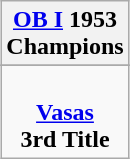<table class="wikitable" style="text-align: center; margin: 0 auto;">
<tr>
<th><a href='#'>OB I</a> 1953<br>Champions</th>
</tr>
<tr>
</tr>
<tr>
<td> <br><strong><a href='#'>Vasas</a></strong><br><strong>3rd Title</strong></td>
</tr>
</table>
